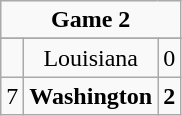<table class="wikitable">
<tr style="text-align:center;">
<td colspan="3"><strong>Game 2</strong></td>
</tr>
<tr style="text-align:center;">
</tr>
<tr style="text-align:center;">
<td></td>
<td>Louisiana</td>
<td>0</td>
</tr>
<tr style="text-align:center;">
<td>7</td>
<td><strong>Washington</strong></td>
<td><strong>2</strong></td>
</tr>
</table>
